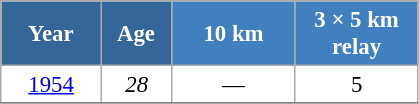<table class="wikitable" style="font-size:95%; text-align:center; border:grey solid 1px; border-collapse:collapse; background:#ffffff;">
<tr>
<th style="background-color:#369; color:white; width:60px;"> Year </th>
<th style="background-color:#369; color:white; width:40px;"> Age </th>
<th style="background-color:#4180be; color:white; width:75px;"> 10 km </th>
<th style="background-color:#4180be; color:white; width:75px;"> 3 × 5 km <br> relay </th>
</tr>
<tr>
<td><a href='#'>1954</a></td>
<td><em>28</em></td>
<td>—</td>
<td>5</td>
</tr>
<tr>
</tr>
</table>
